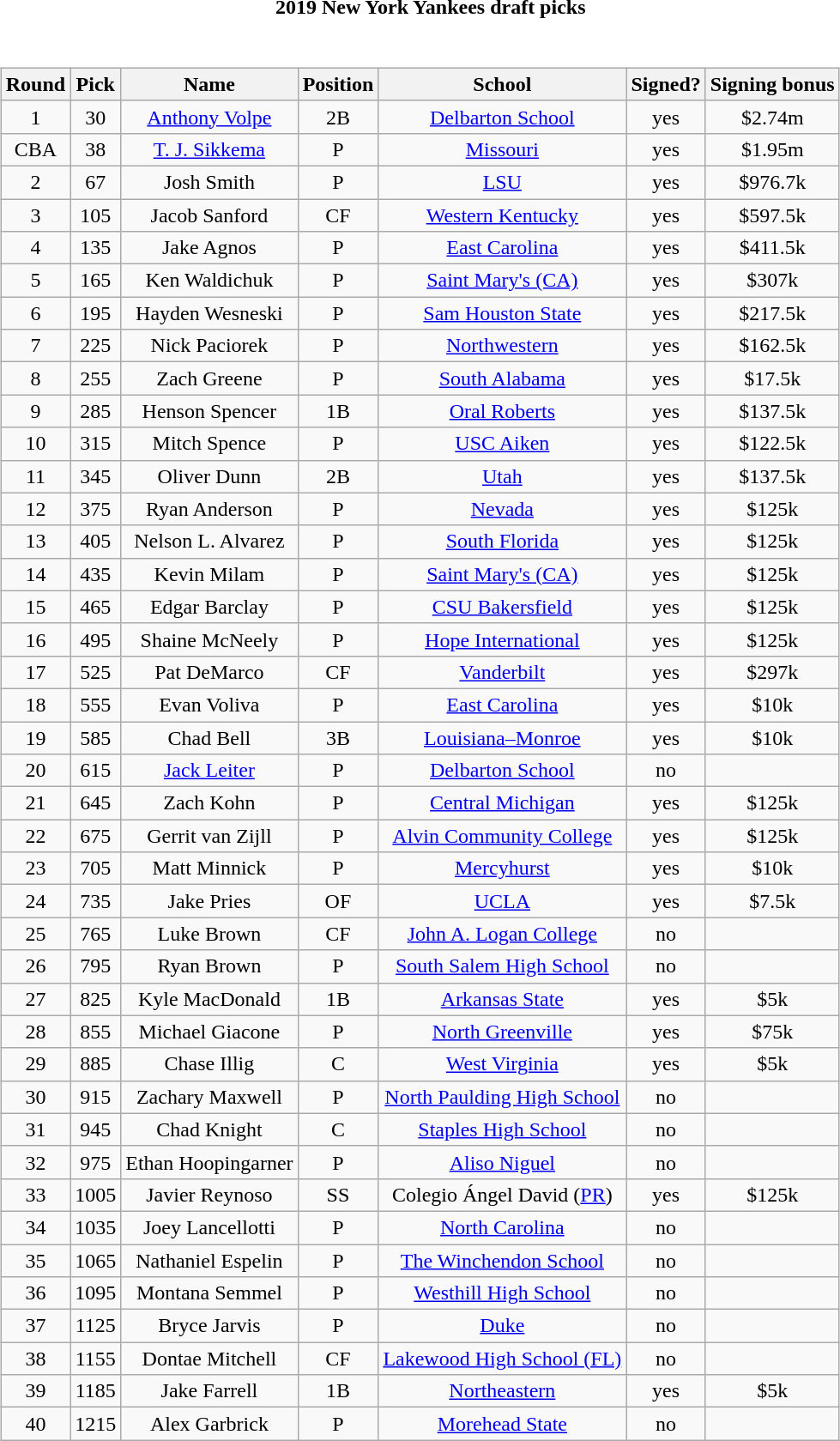<table class="toccolours collapsible collapsed" style="background:inherit">
<tr>
<th>2019 New York Yankees draft picks</th>
</tr>
<tr>
<td><br><table class="wikitable" style="text-align:center;">
<tr>
<th>Round</th>
<th>Pick</th>
<th>Name</th>
<th>Position</th>
<th>School</th>
<th>Signed?</th>
<th>Signing bonus</th>
</tr>
<tr>
<td>1</td>
<td>30</td>
<td><a href='#'>Anthony Volpe</a></td>
<td>2B</td>
<td><a href='#'>Delbarton School</a></td>
<td>yes</td>
<td>$2.74m</td>
</tr>
<tr>
<td>CBA</td>
<td>38</td>
<td><a href='#'>T. J. Sikkema</a></td>
<td>P</td>
<td><a href='#'>Missouri</a></td>
<td>yes</td>
<td>$1.95m</td>
</tr>
<tr>
<td>2</td>
<td>67</td>
<td>Josh Smith</td>
<td>P</td>
<td><a href='#'>LSU</a></td>
<td>yes</td>
<td>$976.7k</td>
</tr>
<tr>
<td>3</td>
<td>105</td>
<td>Jacob Sanford</td>
<td>CF</td>
<td><a href='#'>Western Kentucky</a></td>
<td>yes</td>
<td>$597.5k</td>
</tr>
<tr>
<td>4</td>
<td>135</td>
<td>Jake Agnos</td>
<td>P</td>
<td><a href='#'>East Carolina</a></td>
<td>yes</td>
<td>$411.5k</td>
</tr>
<tr>
<td>5</td>
<td>165</td>
<td>Ken Waldichuk</td>
<td>P</td>
<td><a href='#'>Saint Mary's (CA)</a></td>
<td>yes</td>
<td>$307k</td>
</tr>
<tr>
<td>6</td>
<td>195</td>
<td>Hayden Wesneski</td>
<td>P</td>
<td><a href='#'>Sam Houston State</a></td>
<td>yes</td>
<td>$217.5k</td>
</tr>
<tr>
<td>7</td>
<td>225</td>
<td>Nick Paciorek</td>
<td>P</td>
<td><a href='#'>Northwestern</a></td>
<td>yes</td>
<td>$162.5k</td>
</tr>
<tr>
<td>8</td>
<td>255</td>
<td>Zach Greene</td>
<td>P</td>
<td><a href='#'>South Alabama</a></td>
<td>yes</td>
<td>$17.5k</td>
</tr>
<tr>
<td>9</td>
<td>285</td>
<td>Henson Spencer</td>
<td>1B</td>
<td><a href='#'>Oral Roberts</a></td>
<td>yes</td>
<td>$137.5k</td>
</tr>
<tr>
<td>10</td>
<td>315</td>
<td>Mitch Spence</td>
<td>P</td>
<td><a href='#'>USC Aiken</a></td>
<td>yes</td>
<td>$122.5k</td>
</tr>
<tr>
<td>11</td>
<td>345</td>
<td>Oliver Dunn</td>
<td>2B</td>
<td><a href='#'>Utah</a></td>
<td>yes</td>
<td>$137.5k</td>
</tr>
<tr>
<td>12</td>
<td>375</td>
<td>Ryan Anderson</td>
<td>P</td>
<td><a href='#'>Nevada</a></td>
<td>yes</td>
<td>$125k</td>
</tr>
<tr>
<td>13</td>
<td>405</td>
<td>Nelson L. Alvarez</td>
<td>P</td>
<td><a href='#'>South Florida</a></td>
<td>yes</td>
<td>$125k</td>
</tr>
<tr>
<td>14</td>
<td>435</td>
<td>Kevin Milam</td>
<td>P</td>
<td><a href='#'>Saint Mary's (CA)</a></td>
<td>yes</td>
<td>$125k</td>
</tr>
<tr>
<td>15</td>
<td>465</td>
<td>Edgar Barclay</td>
<td>P</td>
<td><a href='#'>CSU Bakersfield</a></td>
<td>yes</td>
<td>$125k</td>
</tr>
<tr>
<td>16</td>
<td>495</td>
<td>Shaine McNeely</td>
<td>P</td>
<td><a href='#'>Hope International</a></td>
<td>yes</td>
<td>$125k</td>
</tr>
<tr>
<td>17</td>
<td>525</td>
<td>Pat DeMarco</td>
<td>CF</td>
<td><a href='#'>Vanderbilt</a></td>
<td>yes</td>
<td>$297k</td>
</tr>
<tr>
<td>18</td>
<td>555</td>
<td>Evan Voliva</td>
<td>P</td>
<td><a href='#'>East Carolina</a></td>
<td>yes</td>
<td>$10k</td>
</tr>
<tr>
<td>19</td>
<td>585</td>
<td>Chad Bell</td>
<td>3B</td>
<td><a href='#'>Louisiana–Monroe</a></td>
<td>yes</td>
<td>$10k</td>
</tr>
<tr>
<td>20</td>
<td>615</td>
<td><a href='#'>Jack Leiter</a></td>
<td>P</td>
<td><a href='#'>Delbarton School</a></td>
<td>no</td>
<td></td>
</tr>
<tr>
<td>21</td>
<td>645</td>
<td>Zach Kohn</td>
<td>P</td>
<td><a href='#'>Central Michigan</a></td>
<td>yes</td>
<td>$125k</td>
</tr>
<tr>
<td>22</td>
<td>675</td>
<td>Gerrit van Zijll</td>
<td>P</td>
<td><a href='#'>Alvin Community College</a></td>
<td>yes</td>
<td>$125k</td>
</tr>
<tr>
<td>23</td>
<td>705</td>
<td>Matt Minnick</td>
<td>P</td>
<td><a href='#'>Mercyhurst</a></td>
<td>yes</td>
<td>$10k</td>
</tr>
<tr>
<td>24</td>
<td>735</td>
<td>Jake Pries</td>
<td>OF</td>
<td><a href='#'>UCLA</a></td>
<td>yes</td>
<td>$7.5k</td>
</tr>
<tr>
<td>25</td>
<td>765</td>
<td>Luke Brown</td>
<td>CF</td>
<td><a href='#'>John A. Logan College</a></td>
<td>no</td>
<td></td>
</tr>
<tr>
<td>26</td>
<td>795</td>
<td>Ryan Brown</td>
<td>P</td>
<td><a href='#'>South Salem High School</a></td>
<td>no</td>
<td></td>
</tr>
<tr>
<td>27</td>
<td>825</td>
<td>Kyle MacDonald</td>
<td>1B</td>
<td><a href='#'>Arkansas State</a></td>
<td>yes</td>
<td>$5k</td>
</tr>
<tr>
<td>28</td>
<td>855</td>
<td>Michael Giacone</td>
<td>P</td>
<td><a href='#'>North Greenville</a></td>
<td>yes</td>
<td>$75k</td>
</tr>
<tr>
<td>29</td>
<td>885</td>
<td>Chase Illig</td>
<td>C</td>
<td><a href='#'>West Virginia</a></td>
<td>yes</td>
<td>$5k</td>
</tr>
<tr>
<td>30</td>
<td>915</td>
<td>Zachary Maxwell</td>
<td>P</td>
<td><a href='#'>North Paulding High School</a></td>
<td>no</td>
<td></td>
</tr>
<tr>
<td>31</td>
<td>945</td>
<td>Chad Knight</td>
<td>C</td>
<td><a href='#'>Staples High School</a></td>
<td>no</td>
<td></td>
</tr>
<tr>
<td>32</td>
<td>975</td>
<td>Ethan Hoopingarner</td>
<td>P</td>
<td><a href='#'>Aliso Niguel</a></td>
<td>no</td>
<td></td>
</tr>
<tr>
<td>33</td>
<td>1005</td>
<td>Javier Reynoso</td>
<td>SS</td>
<td>Colegio Ángel David (<a href='#'>PR</a>)</td>
<td>yes</td>
<td>$125k</td>
</tr>
<tr>
<td>34</td>
<td>1035</td>
<td>Joey Lancellotti</td>
<td>P</td>
<td><a href='#'>North Carolina</a></td>
<td>no</td>
<td></td>
</tr>
<tr>
<td>35</td>
<td>1065</td>
<td>Nathaniel Espelin</td>
<td>P</td>
<td><a href='#'>The Winchendon School</a></td>
<td>no</td>
<td></td>
</tr>
<tr>
<td>36</td>
<td>1095</td>
<td>Montana Semmel</td>
<td>P</td>
<td><a href='#'>Westhill High School</a></td>
<td>no</td>
<td></td>
</tr>
<tr>
<td>37</td>
<td>1125</td>
<td>Bryce Jarvis</td>
<td>P</td>
<td><a href='#'>Duke</a></td>
<td>no</td>
<td></td>
</tr>
<tr>
<td>38</td>
<td>1155</td>
<td>Dontae Mitchell</td>
<td>CF</td>
<td><a href='#'>Lakewood High School (FL)</a></td>
<td>no</td>
<td></td>
</tr>
<tr>
<td>39</td>
<td>1185</td>
<td>Jake Farrell</td>
<td>1B</td>
<td><a href='#'>Northeastern</a></td>
<td>yes</td>
<td>$5k</td>
</tr>
<tr>
<td>40</td>
<td>1215</td>
<td>Alex Garbrick</td>
<td>P</td>
<td><a href='#'>Morehead State</a></td>
<td>no</td>
<td></td>
</tr>
</table>
</td>
</tr>
</table>
